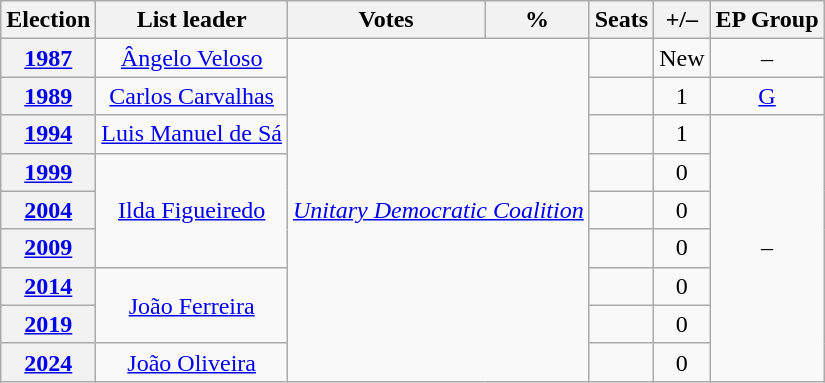<table class="wikitable" style="text-align:center;">
<tr>
<th>Election</th>
<th>List leader</th>
<th>Votes</th>
<th>%</th>
<th>Seats</th>
<th>+/–</th>
<th>EP Group</th>
</tr>
<tr>
<th><a href='#'>1987</a></th>
<td><a href='#'>Ângelo Veloso</a></td>
<td colspan=2 rowspan=9><em><a href='#'>Unitary Democratic Coalition</a></em></td>
<td></td>
<td>New</td>
<td>–</td>
</tr>
<tr>
<th><a href='#'>1989</a></th>
<td><a href='#'>Carlos Carvalhas</a></td>
<td></td>
<td> 1</td>
<td><a href='#'>G</a></td>
</tr>
<tr>
<th><a href='#'>1994</a></th>
<td><a href='#'>Luis Manuel de Sá</a></td>
<td></td>
<td> 1</td>
<td rowspan=7>–</td>
</tr>
<tr>
<th><a href='#'>1999</a></th>
<td rowspan=3><a href='#'>Ilda Figueiredo</a></td>
<td></td>
<td> 0</td>
</tr>
<tr>
<th><a href='#'>2004</a></th>
<td></td>
<td> 0</td>
</tr>
<tr>
<th><a href='#'>2009</a></th>
<td></td>
<td> 0</td>
</tr>
<tr>
<th><a href='#'>2014</a></th>
<td rowspan=2><a href='#'>João Ferreira</a></td>
<td></td>
<td> 0</td>
</tr>
<tr>
<th><a href='#'>2019</a></th>
<td></td>
<td> 0</td>
</tr>
<tr>
<th><a href='#'>2024</a></th>
<td><a href='#'>João Oliveira</a></td>
<td></td>
<td> 0</td>
</tr>
</table>
